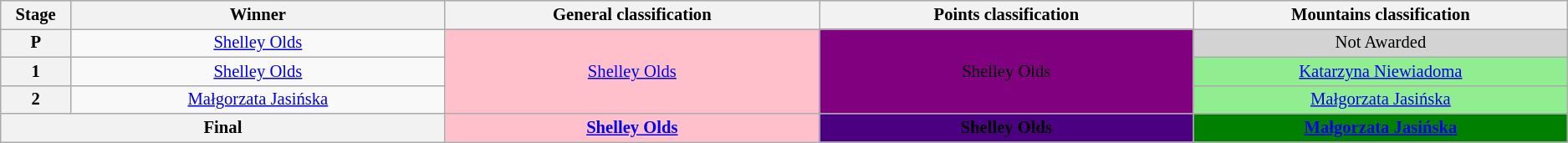<table class="wikitable" style="text-align: center; font-size:86%;">
<tr style="background-color: #efefef;">
<th width="1%">Stage</th>
<th width="10%">Winner</th>
<th width="10%">General classification<br></th>
<th width="10%">Points classification<br></th>
<th width="10%">Mountains classification<br></th>
</tr>
<tr>
<th>P</th>
<td><a href='#'>Shelley Olds</a></td>
<td style="background:pink;" rowspan=3><a href='#'>Shelley Olds</a></td>
<td style="background:purple;" rowspan=3>Shelley Olds</td>
<td style="background:lightgrey;">Not Awarded</td>
</tr>
<tr>
<th>1</th>
<td><a href='#'>Shelley Olds</a></td>
<td style="background:lightgreen;"><a href='#'>Katarzyna Niewiadoma</a></td>
</tr>
<tr>
<th>2</th>
<td><a href='#'>Małgorzata Jasińska</a></td>
<td style="background:lightgreen;"><a href='#'>Małgorzata Jasińska</a></td>
</tr>
<tr>
<th colspan=2><strong>Final</strong></th>
<th style="background:pink;"><a href='#'>Shelley Olds</a></th>
<th style="background:indigo;">Shelley Olds</th>
<th style="background:green;"><a href='#'>Małgorzata Jasińska</a></th>
</tr>
</table>
